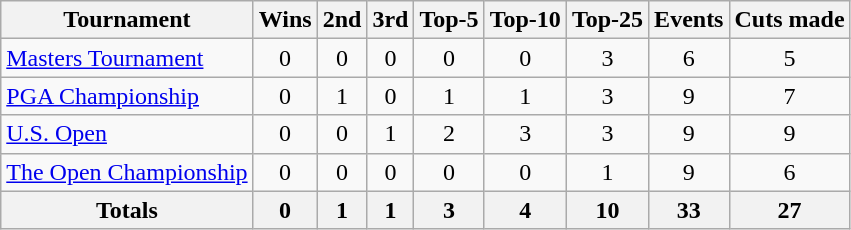<table class=wikitable style=text-align:center>
<tr>
<th>Tournament</th>
<th>Wins</th>
<th>2nd</th>
<th>3rd</th>
<th>Top-5</th>
<th>Top-10</th>
<th>Top-25</th>
<th>Events</th>
<th>Cuts made</th>
</tr>
<tr>
<td align=left><a href='#'>Masters Tournament</a></td>
<td>0</td>
<td>0</td>
<td>0</td>
<td>0</td>
<td>0</td>
<td>3</td>
<td>6</td>
<td>5</td>
</tr>
<tr>
<td align=left><a href='#'>PGA Championship</a></td>
<td>0</td>
<td>1</td>
<td>0</td>
<td>1</td>
<td>1</td>
<td>3</td>
<td>9</td>
<td>7</td>
</tr>
<tr>
<td align=left><a href='#'>U.S. Open</a></td>
<td>0</td>
<td>0</td>
<td>1</td>
<td>2</td>
<td>3</td>
<td>3</td>
<td>9</td>
<td>9</td>
</tr>
<tr>
<td align=left><a href='#'>The Open Championship</a></td>
<td>0</td>
<td>0</td>
<td>0</td>
<td>0</td>
<td>0</td>
<td>1</td>
<td>9</td>
<td>6</td>
</tr>
<tr>
<th>Totals</th>
<th>0</th>
<th>1</th>
<th>1</th>
<th>3</th>
<th>4</th>
<th>10</th>
<th>33</th>
<th>27</th>
</tr>
</table>
